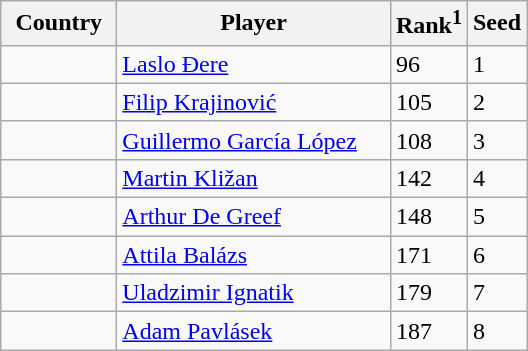<table class="sortable wikitable">
<tr>
<th width="70">Country</th>
<th width="175">Player</th>
<th>Rank<sup>1</sup></th>
<th>Seed</th>
</tr>
<tr>
<td></td>
<td><a href='#'>Laslo Đere</a></td>
<td>96</td>
<td>1</td>
</tr>
<tr>
<td></td>
<td><a href='#'>Filip Krajinović</a></td>
<td>105</td>
<td>2</td>
</tr>
<tr>
<td></td>
<td><a href='#'>Guillermo García López</a></td>
<td>108</td>
<td>3</td>
</tr>
<tr>
<td></td>
<td><a href='#'>Martin Kližan</a></td>
<td>142</td>
<td>4</td>
</tr>
<tr>
<td></td>
<td><a href='#'>Arthur De Greef</a></td>
<td>148</td>
<td>5</td>
</tr>
<tr>
<td></td>
<td><a href='#'>Attila Balázs</a></td>
<td>171</td>
<td>6</td>
</tr>
<tr>
<td></td>
<td><a href='#'>Uladzimir Ignatik</a></td>
<td>179</td>
<td>7</td>
</tr>
<tr>
<td></td>
<td><a href='#'>Adam Pavlásek</a></td>
<td>187</td>
<td>8</td>
</tr>
</table>
